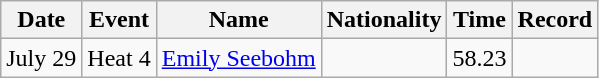<table class=wikitable style=text-align:center>
<tr>
<th>Date</th>
<th>Event</th>
<th>Name</th>
<th>Nationality</th>
<th>Time</th>
<th>Record</th>
</tr>
<tr>
<td>July 29</td>
<td>Heat 4</td>
<td align=left><a href='#'>Emily Seebohm</a></td>
<td align=left></td>
<td>58.23</td>
<td></td>
</tr>
</table>
